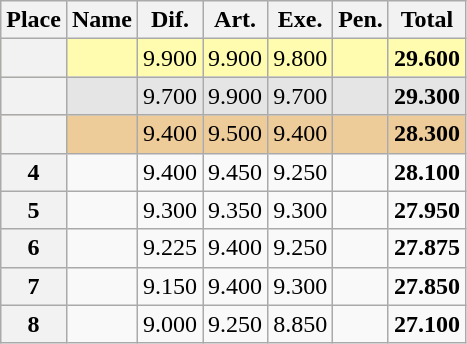<table class="wikitable sortable" style="text-align:center">
<tr>
<th scope=col>Place</th>
<th scope=col>Name</th>
<th scope=col>Dif.</th>
<th scope=col>Art.</th>
<th scope=col>Exe.</th>
<th scope=col>Pen.</th>
<th scope=col>Total</th>
</tr>
<tr bgcolor=fffcaf>
<th scope=row></th>
<td align=left></td>
<td>9.900</td>
<td>9.900</td>
<td>9.800</td>
<td></td>
<td><strong>29.600</strong></td>
</tr>
<tr bgcolor=e5e5e5>
<th scope=row></th>
<td align=left></td>
<td>9.700</td>
<td>9.900</td>
<td>9.700</td>
<td></td>
<td><strong>29.300</strong></td>
</tr>
<tr bgcolor=eecc99>
<th scope=row></th>
<td align=left></td>
<td>9.400</td>
<td>9.500</td>
<td>9.400</td>
<td></td>
<td><strong>28.300</strong></td>
</tr>
<tr>
<th scope=row><strong>4</strong></th>
<td align=left></td>
<td>9.400</td>
<td>9.450</td>
<td>9.250</td>
<td></td>
<td><strong>28.100</strong></td>
</tr>
<tr>
<th scope=row><strong>5</strong></th>
<td align=left></td>
<td>9.300</td>
<td>9.350</td>
<td>9.300</td>
<td></td>
<td><strong>27.950</strong></td>
</tr>
<tr>
<th scope=row><strong>6</strong></th>
<td align=left></td>
<td>9.225</td>
<td>9.400</td>
<td>9.250</td>
<td></td>
<td><strong>27.875</strong></td>
</tr>
<tr>
<th scope=row><strong>7</strong></th>
<td align=left></td>
<td>9.150</td>
<td>9.400</td>
<td>9.300</td>
<td></td>
<td><strong>27.850</strong></td>
</tr>
<tr>
<th scope=row><strong>8</strong></th>
<td align=left></td>
<td>9.000</td>
<td>9.250</td>
<td>8.850</td>
<td></td>
<td><strong>27.100</strong></td>
</tr>
</table>
